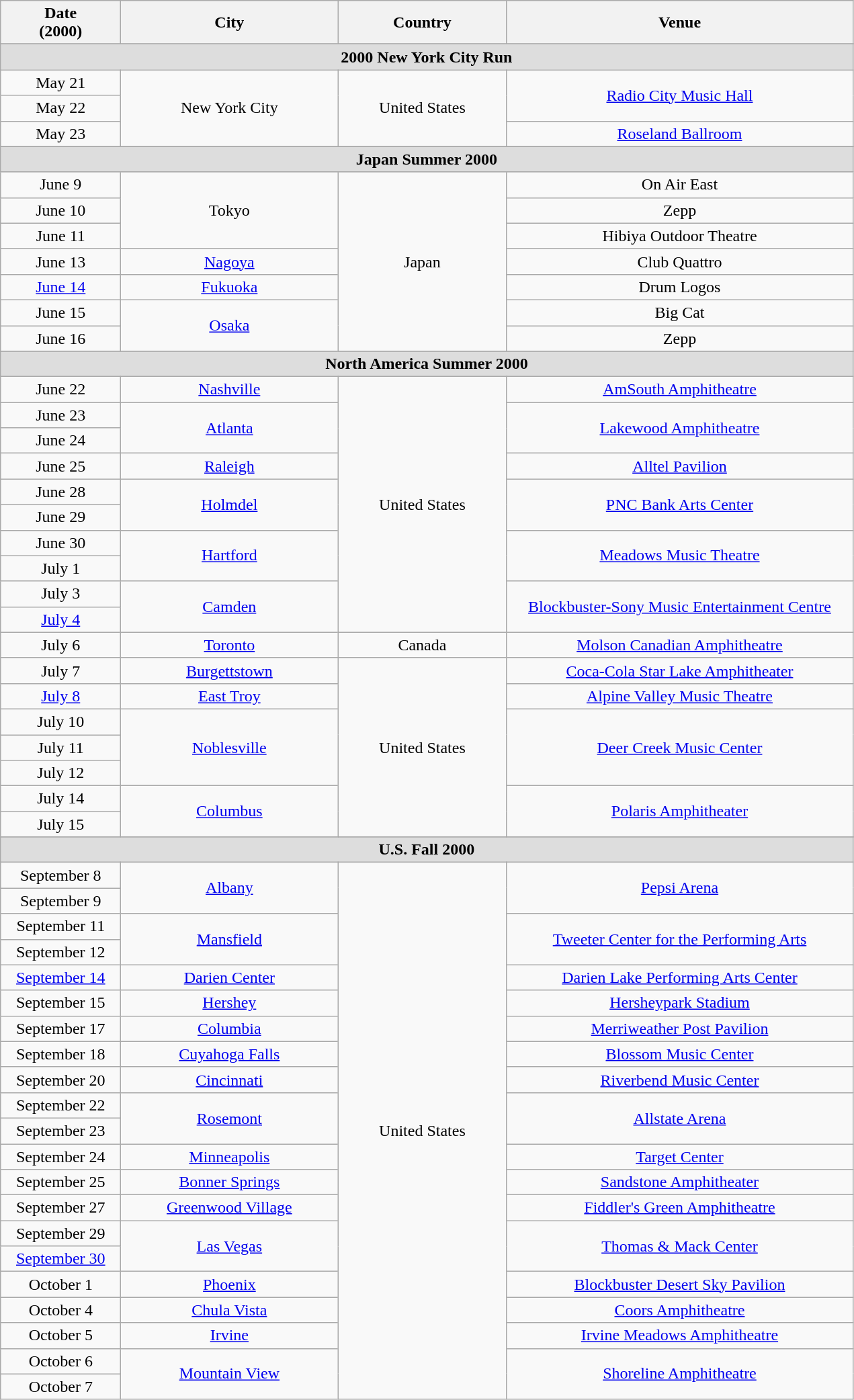<table class="wikitable plainrowheaders" style="text-align:center;">
<tr>
<th scope="col" style="width:7em;">Date<br>(2000)</th>
<th scope="col" style="width:13em;">City</th>
<th scope="col" style="width:10em;">Country</th>
<th scope="col" style="width:21em;">Venue</th>
</tr>
<tr>
</tr>
<tr style="background:#ddd;">
<td colspan="4" style="text-align:center;"><strong>2000 New York City Run</strong></td>
</tr>
<tr>
<td>May 21</td>
<td rowspan="3">New York City</td>
<td rowspan="3">United States</td>
<td rowspan="2"><a href='#'>Radio City Music Hall</a></td>
</tr>
<tr>
<td>May 22</td>
</tr>
<tr>
<td>May 23</td>
<td><a href='#'>Roseland Ballroom</a></td>
</tr>
<tr>
</tr>
<tr style="background:#ddd;">
<td colspan="4" style="text-align:center;"><strong>Japan Summer 2000</strong></td>
</tr>
<tr>
<td>June 9</td>
<td rowspan="3">Tokyo</td>
<td rowspan="7">Japan</td>
<td>On Air East</td>
</tr>
<tr>
<td>June 10</td>
<td>Zepp</td>
</tr>
<tr>
<td>June 11</td>
<td>Hibiya Outdoor Theatre</td>
</tr>
<tr>
<td>June 13</td>
<td><a href='#'>Nagoya</a></td>
<td>Club Quattro</td>
</tr>
<tr>
<td><a href='#'>June 14</a></td>
<td><a href='#'>Fukuoka</a></td>
<td>Drum Logos</td>
</tr>
<tr>
<td>June 15</td>
<td rowspan="2"><a href='#'>Osaka</a></td>
<td>Big Cat</td>
</tr>
<tr>
<td>June 16</td>
<td>Zepp</td>
</tr>
<tr>
</tr>
<tr style="background:#ddd;">
<td colspan="4" style="text-align:center;"><strong>North America Summer 2000</strong></td>
</tr>
<tr>
<td>June 22</td>
<td><a href='#'>Nashville</a></td>
<td rowspan="10">United States</td>
<td><a href='#'>AmSouth Amphitheatre</a></td>
</tr>
<tr>
<td>June 23</td>
<td rowspan="2"><a href='#'>Atlanta</a></td>
<td rowspan="2"><a href='#'>Lakewood Amphitheatre</a></td>
</tr>
<tr>
<td>June 24</td>
</tr>
<tr>
<td>June 25</td>
<td><a href='#'>Raleigh</a></td>
<td><a href='#'>Alltel Pavilion</a></td>
</tr>
<tr>
<td>June 28</td>
<td rowspan="2"><a href='#'>Holmdel</a></td>
<td rowspan="2"><a href='#'>PNC Bank Arts Center</a></td>
</tr>
<tr>
<td>June 29</td>
</tr>
<tr>
<td>June 30</td>
<td rowspan="2"><a href='#'>Hartford</a></td>
<td rowspan="2"><a href='#'>Meadows Music Theatre</a></td>
</tr>
<tr>
<td>July 1</td>
</tr>
<tr>
<td>July 3</td>
<td rowspan="2"><a href='#'>Camden</a></td>
<td rowspan="2"><a href='#'>Blockbuster-Sony Music Entertainment Centre</a></td>
</tr>
<tr>
<td><a href='#'>July 4</a></td>
</tr>
<tr>
<td>July 6</td>
<td><a href='#'>Toronto</a></td>
<td>Canada</td>
<td><a href='#'>Molson Canadian Amphitheatre</a></td>
</tr>
<tr>
<td>July 7</td>
<td><a href='#'>Burgettstown</a></td>
<td rowspan="7">United States</td>
<td><a href='#'>Coca-Cola Star Lake Amphitheater</a></td>
</tr>
<tr>
<td><a href='#'>July 8</a></td>
<td><a href='#'>East Troy</a></td>
<td><a href='#'>Alpine Valley Music Theatre</a></td>
</tr>
<tr>
<td>July 10</td>
<td rowspan="3"><a href='#'>Noblesville</a></td>
<td rowspan="3"><a href='#'>Deer Creek Music Center</a></td>
</tr>
<tr>
<td>July 11</td>
</tr>
<tr>
<td>July 12</td>
</tr>
<tr>
<td>July 14</td>
<td rowspan="2"><a href='#'>Columbus</a></td>
<td rowspan="2"><a href='#'>Polaris Amphitheater</a></td>
</tr>
<tr>
<td>July 15</td>
</tr>
<tr>
</tr>
<tr style="background:#ddd;">
<td colspan="4" style="text-align:center;"><strong>U.S. Fall 2000</strong></td>
</tr>
<tr>
<td>September 8</td>
<td rowspan="2"><a href='#'>Albany</a></td>
<td rowspan="21">United States</td>
<td rowspan="2"><a href='#'>Pepsi Arena</a></td>
</tr>
<tr>
<td>September 9</td>
</tr>
<tr>
<td>September 11</td>
<td rowspan="2"><a href='#'>Mansfield</a></td>
<td rowspan="2"><a href='#'>Tweeter Center for the Performing Arts</a></td>
</tr>
<tr>
<td>September 12</td>
</tr>
<tr>
<td><a href='#'>September 14</a></td>
<td><a href='#'>Darien Center</a></td>
<td><a href='#'>Darien Lake Performing Arts Center</a></td>
</tr>
<tr>
<td>September 15</td>
<td><a href='#'>Hershey</a></td>
<td><a href='#'>Hersheypark Stadium</a></td>
</tr>
<tr>
<td>September 17</td>
<td><a href='#'>Columbia</a></td>
<td><a href='#'>Merriweather Post Pavilion</a></td>
</tr>
<tr>
<td>September 18</td>
<td><a href='#'>Cuyahoga Falls</a></td>
<td><a href='#'>Blossom Music Center</a></td>
</tr>
<tr>
<td>September 20</td>
<td><a href='#'>Cincinnati</a></td>
<td><a href='#'>Riverbend Music Center</a></td>
</tr>
<tr>
<td>September 22</td>
<td rowspan="2"><a href='#'>Rosemont</a></td>
<td rowspan="2"><a href='#'>Allstate Arena</a></td>
</tr>
<tr>
<td>September 23</td>
</tr>
<tr>
<td>September 24</td>
<td><a href='#'>Minneapolis</a></td>
<td><a href='#'>Target Center</a></td>
</tr>
<tr>
<td>September 25</td>
<td><a href='#'>Bonner Springs</a></td>
<td><a href='#'>Sandstone Amphitheater</a></td>
</tr>
<tr>
<td>September 27</td>
<td><a href='#'>Greenwood Village</a></td>
<td><a href='#'>Fiddler's Green Amphitheatre</a></td>
</tr>
<tr>
<td>September 29</td>
<td rowspan="2"><a href='#'>Las Vegas</a></td>
<td rowspan="2"><a href='#'>Thomas & Mack Center</a></td>
</tr>
<tr>
<td><a href='#'>September 30</a></td>
</tr>
<tr>
<td>October 1</td>
<td><a href='#'>Phoenix</a></td>
<td><a href='#'>Blockbuster Desert Sky Pavilion</a></td>
</tr>
<tr>
<td>October 4</td>
<td><a href='#'>Chula Vista</a></td>
<td><a href='#'>Coors Amphitheatre</a></td>
</tr>
<tr>
<td>October 5</td>
<td><a href='#'>Irvine</a></td>
<td><a href='#'>Irvine Meadows Amphitheatre</a></td>
</tr>
<tr>
<td>October 6</td>
<td rowspan="2"><a href='#'>Mountain View</a></td>
<td rowspan="2"><a href='#'>Shoreline Amphitheatre</a></td>
</tr>
<tr>
<td>October 7</td>
</tr>
</table>
